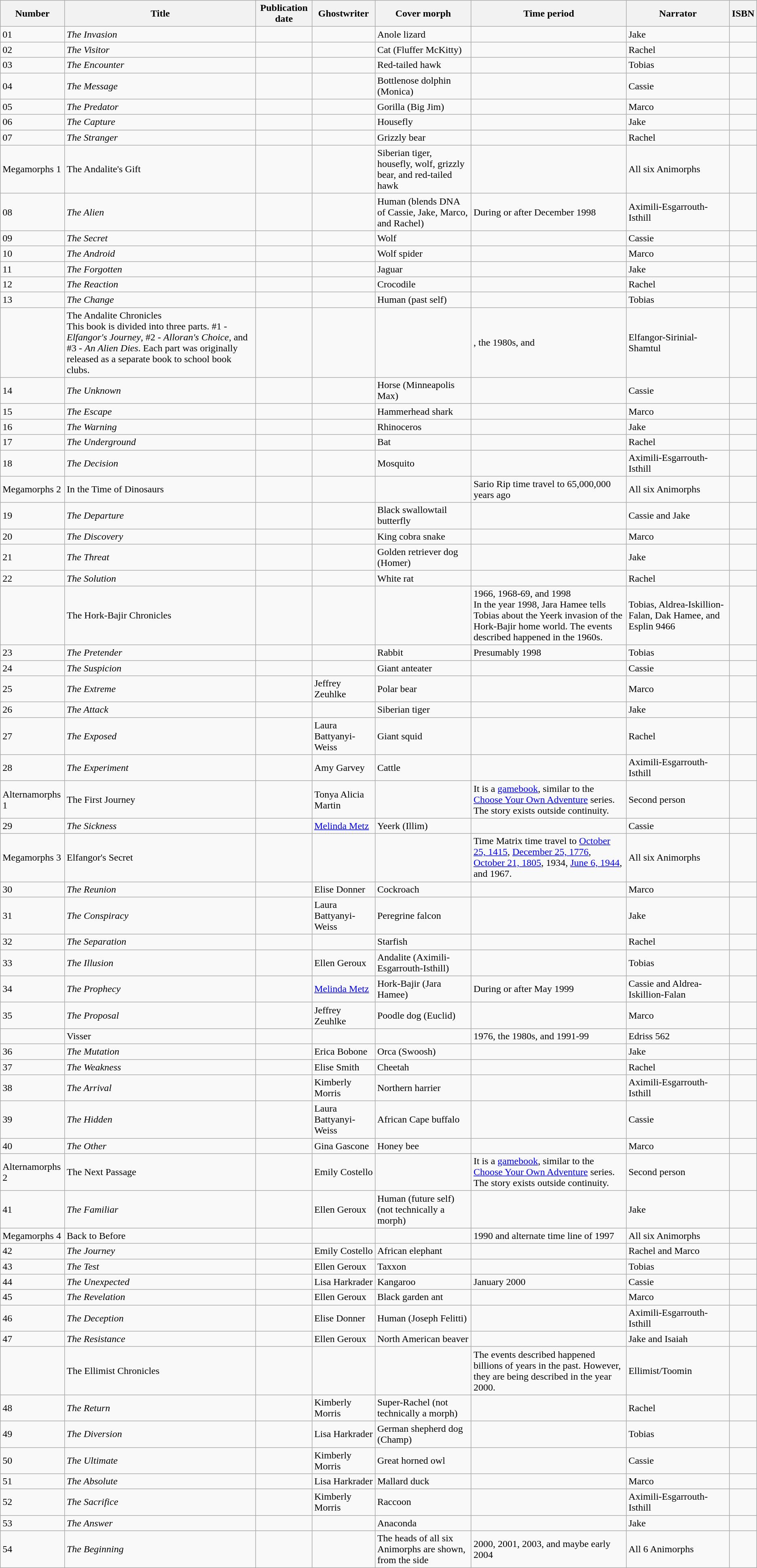<table class="wikitable sortable">
<tr>
<th>Number</th>
<th>Title</th>
<th>Publication date</th>
<th>Ghostwriter</th>
<th>Cover morph</th>
<th>Time period</th>
<th>Narrator</th>
<th class="unsortable">ISBN</th>
</tr>
<tr>
<td>01</td>
<td><em>The Invasion</em></td>
<td></td>
<td></td>
<td>Anole lizard</td>
<td></td>
<td>Jake</td>
<td></td>
</tr>
<tr>
<td>02</td>
<td><em>The Visitor</em></td>
<td></td>
<td></td>
<td>Cat (Fluffer McKitty)</td>
<td></td>
<td>Rachel</td>
<td></td>
</tr>
<tr>
<td>03</td>
<td><em>The Encounter</em></td>
<td></td>
<td></td>
<td>Red-tailed hawk</td>
<td></td>
<td>Tobias</td>
<td></td>
</tr>
<tr>
<td>04</td>
<td><em>The Message</em></td>
<td></td>
<td></td>
<td>Bottlenose dolphin (Monica)</td>
<td></td>
<td>Cassie</td>
<td></td>
</tr>
<tr>
<td>05</td>
<td><em>The Predator</em></td>
<td></td>
<td></td>
<td>Gorilla (Big Jim)</td>
<td></td>
<td>Marco</td>
<td></td>
</tr>
<tr>
<td>06</td>
<td><em>The Capture</em></td>
<td></td>
<td></td>
<td>Housefly</td>
<td></td>
<td>Jake</td>
<td></td>
</tr>
<tr>
<td>07</td>
<td><em>The Stranger</em></td>
<td></td>
<td></td>
<td>Grizzly bear</td>
<td></td>
<td>Rachel</td>
<td></td>
</tr>
<tr>
<td>Megamorphs 1</td>
<td>The Andalite's Gift</td>
<td></td>
<td></td>
<td>Siberian tiger, housefly, wolf, grizzly bear, and red-tailed hawk</td>
<td></td>
<td>All six Animorphs</td>
<td></td>
</tr>
<tr>
<td>08</td>
<td><em>The Alien</em></td>
<td></td>
<td></td>
<td>Human (blends DNA of Cassie, Jake, Marco, and Rachel)</td>
<td>During or after December 1998</td>
<td>Aximili-Esgarrouth-Isthill</td>
<td></td>
</tr>
<tr>
<td>09</td>
<td><em>The Secret</em></td>
<td></td>
<td></td>
<td>Wolf</td>
<td></td>
<td>Cassie</td>
<td></td>
</tr>
<tr>
<td>10</td>
<td><em>The Android</em></td>
<td></td>
<td></td>
<td>Wolf spider</td>
<td></td>
<td>Marco</td>
<td></td>
</tr>
<tr>
<td>11</td>
<td><em>The Forgotten</em></td>
<td></td>
<td></td>
<td>Jaguar</td>
<td></td>
<td>Jake</td>
<td></td>
</tr>
<tr>
<td>12</td>
<td><em>The Reaction</em></td>
<td></td>
<td></td>
<td>Crocodile</td>
<td></td>
<td>Rachel</td>
<td></td>
</tr>
<tr>
<td>13</td>
<td><em>The Change</em></td>
<td></td>
<td></td>
<td>Human (past self)</td>
<td></td>
<td>Tobias</td>
<td></td>
</tr>
<tr>
<td></td>
<td>The Andalite Chronicles<br>This book is divided into three parts. #1 - <em>Elfangor's Journey</em>, #2 - <em>Alloran's Choice</em>, and #3 - <em>An Alien Dies</em>. Each part was originally released as a separate book to school book clubs.</td>
<td></td>
<td></td>
<td></td>
<td>, the 1980s, and </td>
<td>Elfangor-Sirinial-Shamtul</td>
<td></td>
</tr>
<tr>
<td>14</td>
<td><em>The Unknown</em></td>
<td></td>
<td></td>
<td>Horse (Minneapolis Max)</td>
<td></td>
<td>Cassie</td>
<td></td>
</tr>
<tr>
<td>15</td>
<td><em>The Escape</em></td>
<td></td>
<td></td>
<td>Hammerhead shark</td>
<td></td>
<td>Marco</td>
<td></td>
</tr>
<tr>
<td>16</td>
<td><em>The Warning</em></td>
<td></td>
<td></td>
<td>Rhinoceros</td>
<td></td>
<td>Jake</td>
<td></td>
</tr>
<tr>
<td>17</td>
<td><em>The Underground</em></td>
<td></td>
<td></td>
<td>Bat</td>
<td></td>
<td>Rachel</td>
<td></td>
</tr>
<tr>
<td>18</td>
<td><em>The Decision</em></td>
<td></td>
<td></td>
<td>Mosquito</td>
<td></td>
<td>Aximili-Esgarrouth-Isthill</td>
<td></td>
</tr>
<tr>
<td>Megamorphs 2</td>
<td>In the Time of Dinosaurs</td>
<td></td>
<td></td>
<td></td>
<td>Sario Rip time travel to 65,000,000 years ago</td>
<td>All six Animorphs</td>
<td></td>
</tr>
<tr>
<td>19</td>
<td><em>The Departure</em></td>
<td></td>
<td></td>
<td>Black swallowtail butterfly</td>
<td></td>
<td>Cassie and Jake</td>
<td></td>
</tr>
<tr>
<td>20</td>
<td><em>The Discovery</em></td>
<td></td>
<td></td>
<td>King cobra snake</td>
<td></td>
<td>Marco</td>
<td></td>
</tr>
<tr>
<td>21</td>
<td><em>The Threat</em></td>
<td></td>
<td></td>
<td>Golden retriever dog (Homer)</td>
<td></td>
<td>Jake</td>
<td></td>
</tr>
<tr>
<td>22</td>
<td><em>The Solution</em></td>
<td></td>
<td></td>
<td>White rat</td>
<td></td>
<td>Rachel</td>
<td></td>
</tr>
<tr>
<td></td>
<td>The Hork-Bajir Chronicles</td>
<td></td>
<td></td>
<td></td>
<td>1966, 1968-69, and 1998<br>In the year 1998, Jara Hamee tells Tobias about the Yeerk invasion of the Hork-Bajir home world. The events described happened in the 1960s.</td>
<td>Tobias, Aldrea-Iskillion-Falan, Dak Hamee, and Esplin 9466</td>
<td></td>
</tr>
<tr>
<td>23</td>
<td><em>The Pretender</em></td>
<td></td>
<td></td>
<td>Rabbit</td>
<td>Presumably 1998</td>
<td>Tobias</td>
<td></td>
</tr>
<tr>
<td>24</td>
<td><em>The Suspicion</em></td>
<td></td>
<td></td>
<td>Giant anteater</td>
<td></td>
<td>Cassie</td>
<td></td>
</tr>
<tr>
<td>25</td>
<td><em>The Extreme</em></td>
<td></td>
<td>Jeffrey Zeuhlke</td>
<td>Polar bear</td>
<td></td>
<td>Marco</td>
<td></td>
</tr>
<tr>
<td>26</td>
<td><em>The Attack</em></td>
<td></td>
<td></td>
<td>Siberian tiger</td>
<td></td>
<td>Jake</td>
<td></td>
</tr>
<tr>
<td>27</td>
<td><em>The Exposed</em></td>
<td></td>
<td>Laura Battyanyi-Weiss</td>
<td>Giant squid</td>
<td></td>
<td>Rachel</td>
<td></td>
</tr>
<tr>
<td>28</td>
<td><em>The Experiment</em></td>
<td></td>
<td>Amy Garvey</td>
<td>Cattle</td>
<td></td>
<td>Aximili-Esgarrouth-Isthill</td>
<td></td>
</tr>
<tr>
<td>Alternamorphs 1</td>
<td>The First Journey</td>
<td></td>
<td>Tonya Alicia Martin</td>
<td></td>
<td>It is a <a href='#'>gamebook</a>, similar to the <a href='#'>Choose Your Own Adventure</a> series. The story exists outside continuity.</td>
<td>Second person</td>
<td></td>
</tr>
<tr>
<td>29</td>
<td><em>The Sickness</em></td>
<td></td>
<td><a href='#'>Melinda Metz</a></td>
<td>Yeerk (Illim)</td>
<td></td>
<td>Cassie</td>
<td></td>
</tr>
<tr>
<td>Megamorphs 3</td>
<td>Elfangor's Secret</td>
<td></td>
<td></td>
<td></td>
<td>Time Matrix time travel to <a href='#'>October 25, 1415</a>, <a href='#'>December 25, 1776</a>, <a href='#'>October 21, 1805</a>, 1934, <a href='#'>June 6, 1944</a>, and 1967.</td>
<td>All six Animorphs</td>
<td></td>
</tr>
<tr>
<td>30</td>
<td><em>The Reunion</em></td>
<td></td>
<td>Elise Donner</td>
<td>Cockroach</td>
<td></td>
<td>Marco</td>
<td></td>
</tr>
<tr>
<td>31</td>
<td><em>The Conspiracy</em></td>
<td></td>
<td>Laura Battyanyi-Weiss</td>
<td>Peregrine falcon</td>
<td></td>
<td>Jake</td>
<td></td>
</tr>
<tr>
<td>32</td>
<td><em>The Separation</em></td>
<td></td>
<td></td>
<td>Starfish</td>
<td></td>
<td>Rachel</td>
<td></td>
</tr>
<tr>
<td>33</td>
<td><em>The Illusion</em></td>
<td></td>
<td>Ellen Geroux</td>
<td>Andalite (Aximili-Esgarrouth-Isthill)</td>
<td></td>
<td>Tobias</td>
<td></td>
</tr>
<tr>
<td>34</td>
<td><em>The Prophecy</em></td>
<td></td>
<td><a href='#'>Melinda Metz</a></td>
<td>Hork-Bajir (Jara Hamee)</td>
<td>During or after May 1999</td>
<td>Cassie and Aldrea-Iskillion-Falan</td>
<td></td>
</tr>
<tr>
<td>35</td>
<td><em>The Proposal</em></td>
<td></td>
<td>Jeffrey Zeuhlke</td>
<td>Poodle dog (Euclid)</td>
<td></td>
<td>Marco</td>
<td></td>
</tr>
<tr>
<td></td>
<td>Visser</td>
<td></td>
<td></td>
<td></td>
<td>1976, the 1980s, and 1991-99</td>
<td>Edriss 562</td>
<td></td>
</tr>
<tr>
<td>36</td>
<td><em>The Mutation</em></td>
<td></td>
<td>Erica Bobone</td>
<td>Orca (Swoosh)</td>
<td></td>
<td>Jake</td>
<td></td>
</tr>
<tr>
<td>37</td>
<td><em>The Weakness</em></td>
<td></td>
<td>Elise Smith</td>
<td>Cheetah</td>
<td></td>
<td>Rachel</td>
<td></td>
</tr>
<tr>
<td>38</td>
<td><em>The Arrival</em></td>
<td></td>
<td>Kimberly Morris</td>
<td>Northern harrier</td>
<td></td>
<td>Aximili-Esgarrouth-Isthill</td>
<td></td>
</tr>
<tr>
<td>39</td>
<td><em>The Hidden</em></td>
<td></td>
<td>Laura Battyanyi-Weiss</td>
<td>African Cape buffalo</td>
<td></td>
<td>Cassie</td>
<td></td>
</tr>
<tr>
<td>40</td>
<td><em>The Other</em></td>
<td></td>
<td>Gina Gascone</td>
<td>Honey bee</td>
<td></td>
<td>Marco</td>
<td></td>
</tr>
<tr>
<td>Alternamorphs 2</td>
<td>The Next Passage</td>
<td></td>
<td>Emily Costello</td>
<td></td>
<td>It is a <a href='#'>gamebook</a>, similar to the <a href='#'>Choose Your Own Adventure</a> series. The story exists outside continuity.</td>
<td>Second person</td>
<td></td>
</tr>
<tr>
<td>41</td>
<td><em>The Familiar</em></td>
<td></td>
<td>Ellen Geroux</td>
<td>Human (future self) (not technically a morph)</td>
<td></td>
<td>Jake</td>
<td></td>
</tr>
<tr>
<td>Megamorphs 4</td>
<td>Back to Before</td>
<td></td>
<td></td>
<td></td>
<td>1990 and alternate time line of 1997</td>
<td>All six Animorphs</td>
<td></td>
</tr>
<tr>
<td>42</td>
<td><em>The Journey</em></td>
<td></td>
<td>Emily Costello</td>
<td>African elephant</td>
<td></td>
<td>Rachel and Marco</td>
<td></td>
</tr>
<tr>
<td>43</td>
<td><em>The Test</em></td>
<td></td>
<td>Ellen Geroux</td>
<td>Taxxon</td>
<td></td>
<td>Tobias</td>
<td></td>
</tr>
<tr>
<td>44</td>
<td><em>The Unexpected</em></td>
<td></td>
<td>Lisa Harkrader</td>
<td>Kangaroo</td>
<td>January 2000</td>
<td>Cassie</td>
<td></td>
</tr>
<tr>
<td>45</td>
<td><em>The Revelation</em></td>
<td></td>
<td>Ellen Geroux</td>
<td>Black garden ant</td>
<td></td>
<td>Marco</td>
<td></td>
</tr>
<tr>
<td>46</td>
<td><em>The Deception</em></td>
<td></td>
<td>Elise Donner</td>
<td>Human (Joseph Felitti)</td>
<td></td>
<td>Aximili-Esgarrouth-Isthill</td>
<td></td>
</tr>
<tr>
<td>47</td>
<td><em>The Resistance</em></td>
<td></td>
<td>Ellen Geroux</td>
<td>North American beaver</td>
<td></td>
<td>Jake and Isaiah</td>
<td></td>
</tr>
<tr>
<td></td>
<td>The Ellimist Chronicles</td>
<td></td>
<td></td>
<td></td>
<td>The events described happened billions of years in the past. However, they are being described in the year 2000.</td>
<td>Ellimist/Toomin</td>
<td></td>
</tr>
<tr>
<td>48</td>
<td><em>The Return</em></td>
<td></td>
<td>Kimberly Morris</td>
<td>Super-Rachel (not technically a morph)</td>
<td></td>
<td>Rachel</td>
<td></td>
</tr>
<tr>
<td>49</td>
<td><em>The Diversion</em></td>
<td></td>
<td>Lisa Harkrader</td>
<td>German shepherd dog (Champ)</td>
<td></td>
<td>Tobias</td>
<td></td>
</tr>
<tr>
<td>50</td>
<td><em>The Ultimate</em></td>
<td></td>
<td>Kimberly Morris</td>
<td>Great horned owl</td>
<td></td>
<td>Cassie</td>
<td></td>
</tr>
<tr>
<td>51</td>
<td><em>The Absolute</em></td>
<td></td>
<td>Lisa Harkrader</td>
<td>Mallard duck</td>
<td></td>
<td>Marco</td>
<td></td>
</tr>
<tr>
<td>52</td>
<td><em>The Sacrifice</em></td>
<td></td>
<td>Kimberly Morris</td>
<td>Raccoon</td>
<td></td>
<td>Aximili-Esgarrouth-Isthill</td>
<td></td>
</tr>
<tr>
<td>53</td>
<td><em>The Answer</em></td>
<td></td>
<td></td>
<td>Anaconda</td>
<td></td>
<td>Jake</td>
<td></td>
</tr>
<tr>
<td>54</td>
<td><em>The Beginning</em></td>
<td></td>
<td></td>
<td>The heads of all six Animorphs are shown, from the side</td>
<td>2000, 2001, 2003, and maybe early 2004</td>
<td>All 6 Animorphs</td>
<td></td>
</tr>
</table>
